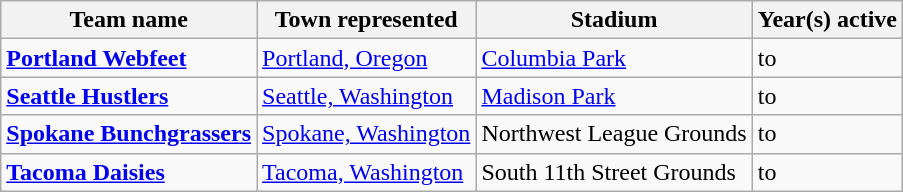<table class="wikitable">
<tr>
<th>Team name</th>
<th>Town represented</th>
<th>Stadium</th>
<th>Year(s) active</th>
</tr>
<tr>
<td><strong><a href='#'>Portland Webfeet</a></strong></td>
<td><a href='#'>Portland, Oregon</a></td>
<td><a href='#'>Columbia Park</a></td>
<td> to </td>
</tr>
<tr>
<td><strong><a href='#'>Seattle Hustlers</a></strong></td>
<td><a href='#'>Seattle, Washington</a></td>
<td><a href='#'>Madison Park</a></td>
<td> to </td>
</tr>
<tr>
<td><strong><a href='#'>Spokane Bunchgrassers</a></strong></td>
<td><a href='#'>Spokane, Washington</a></td>
<td>Northwest League Grounds</td>
<td> to </td>
</tr>
<tr>
<td><strong><a href='#'>Tacoma Daisies</a></strong></td>
<td><a href='#'>Tacoma, Washington</a></td>
<td>South 11th Street Grounds</td>
<td> to </td>
</tr>
</table>
